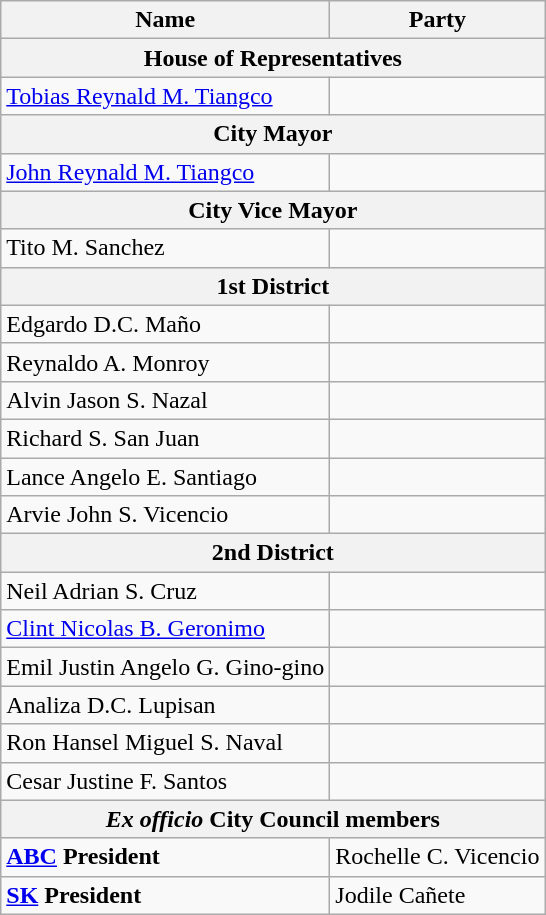<table class=wikitable>
<tr>
<th>Name</th>
<th colspan=2>Party</th>
</tr>
<tr>
<th colspan=3>House of Representatives</th>
</tr>
<tr>
<td><a href='#'>Tobias Reynald M. Tiangco</a></td>
<td></td>
</tr>
<tr>
<th colspan=3>City Mayor</th>
</tr>
<tr>
<td><a href='#'>John Reynald M. Tiangco</a></td>
<td></td>
</tr>
<tr>
<th colspan=3>City Vice Mayor</th>
</tr>
<tr>
<td>Tito M. Sanchez</td>
<td></td>
</tr>
<tr>
<th colspan=3>1st District</th>
</tr>
<tr>
<td>Edgardo D.C. Maño</td>
<td></td>
</tr>
<tr>
<td>Reynaldo A. Monroy</td>
<td></td>
</tr>
<tr>
<td>Alvin Jason S. Nazal</td>
<td></td>
</tr>
<tr>
<td>Richard S. San Juan</td>
<td></td>
</tr>
<tr>
<td>Lance Angelo E. Santiago</td>
<td></td>
</tr>
<tr>
<td>Arvie John S. Vicencio</td>
<td></td>
</tr>
<tr>
<th colspan=3>2nd District</th>
</tr>
<tr>
<td>Neil Adrian S. Cruz</td>
<td></td>
</tr>
<tr>
<td><a href='#'>Clint Nicolas B. Geronimo</a></td>
<td></td>
</tr>
<tr>
<td>Emil Justin Angelo G. Gino-gino</td>
<td></td>
</tr>
<tr>
<td>Analiza D.C. Lupisan</td>
<td></td>
</tr>
<tr>
<td>Ron Hansel Miguel S. Naval</td>
<td></td>
</tr>
<tr>
<td>Cesar Justine F. Santos</td>
<td></td>
</tr>
<tr>
<th colspan=4><em>Ex officio</em> City Council members</th>
</tr>
<tr>
<td><strong><a href='#'>ABC</a> President</strong></td>
<td colspan=3>Rochelle C. Vicencio<br></td>
</tr>
<tr>
<td><strong><a href='#'>SK</a> President</strong></td>
<td colspan=3>Jodile Cañete<br></td>
</tr>
</table>
